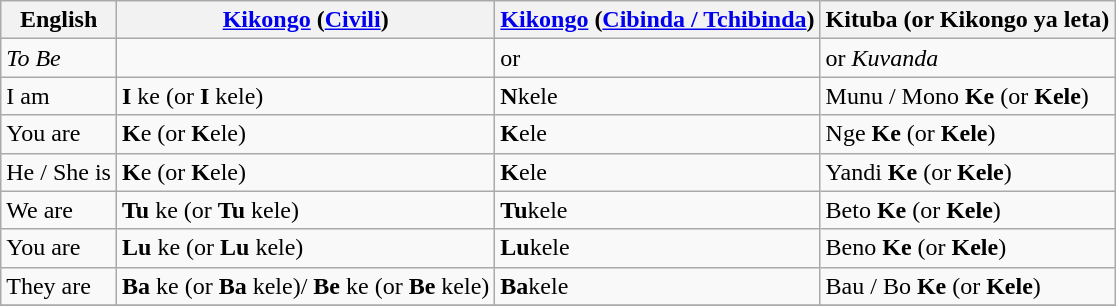<table class="wikitable">
<tr>
<th>English</th>
<th><a href='#'>Kikongo</a> (<a href='#'>Civili</a>)</th>
<th><a href='#'>Kikongo</a> (<a href='#'>Cibinda / Tchibinda</a>)</th>
<th>Kituba (or Kikongo ya leta)</th>
</tr>
<tr>
<td><em>To Be</em></td>
<td></td>
<td>or</td>
<td>or <em>Kuvanda</em></td>
</tr>
<tr>
<td>I am</td>
<td><strong>I</strong> ke (or <strong>I</strong> kele)</td>
<td><strong>N</strong>kele</td>
<td>Munu / Mono <strong>Ke</strong> (or <strong>Kele</strong>)</td>
</tr>
<tr>
<td>You are</td>
<td><strong>K</strong>e (or <strong>K</strong>ele)</td>
<td><strong>K</strong>ele</td>
<td>Nge <strong>Ke</strong> (or <strong>Kele</strong>)</td>
</tr>
<tr>
<td>He / She is</td>
<td><strong>K</strong>e (or <strong>K</strong>ele)</td>
<td><strong>K</strong>ele</td>
<td>Yandi <strong>Ke</strong> (or <strong>Kele</strong>)</td>
</tr>
<tr>
<td>We are</td>
<td><strong>Tu</strong> ke (or <strong>Tu</strong> kele)</td>
<td><strong>Tu</strong>kele</td>
<td>Beto <strong>Ke</strong> (or <strong>Kele</strong>)</td>
</tr>
<tr>
<td>You are</td>
<td><strong>Lu</strong> ke (or <strong>Lu</strong> kele)</td>
<td><strong>Lu</strong>kele</td>
<td>Beno <strong>Ke</strong> (or <strong>Kele</strong>)</td>
</tr>
<tr>
<td>They are</td>
<td><strong>Ba</strong> ke (or <strong>Ba</strong> kele)/ <strong>Be</strong> ke (or <strong>Be</strong> kele)</td>
<td><strong>Ba</strong>kele</td>
<td>Bau / Bo <strong>Ke</strong> (or <strong>Kele</strong>)</td>
</tr>
<tr>
</tr>
</table>
